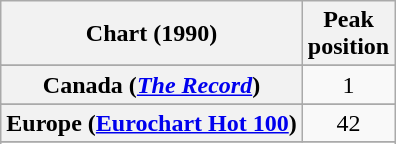<table class="wikitable sortable plainrowheaders" style="text-align:center">
<tr>
<th>Chart (1990)</th>
<th>Peak<br>position</th>
</tr>
<tr>
</tr>
<tr>
<th scope="row">Canada (<em><a href='#'>The Record</a></em>)</th>
<td>1</td>
</tr>
<tr>
</tr>
<tr>
<th scope="row">Europe (<a href='#'>Eurochart Hot 100</a>)</th>
<td>42</td>
</tr>
<tr>
</tr>
<tr>
</tr>
<tr>
</tr>
<tr>
</tr>
<tr>
</tr>
<tr>
</tr>
<tr>
</tr>
</table>
